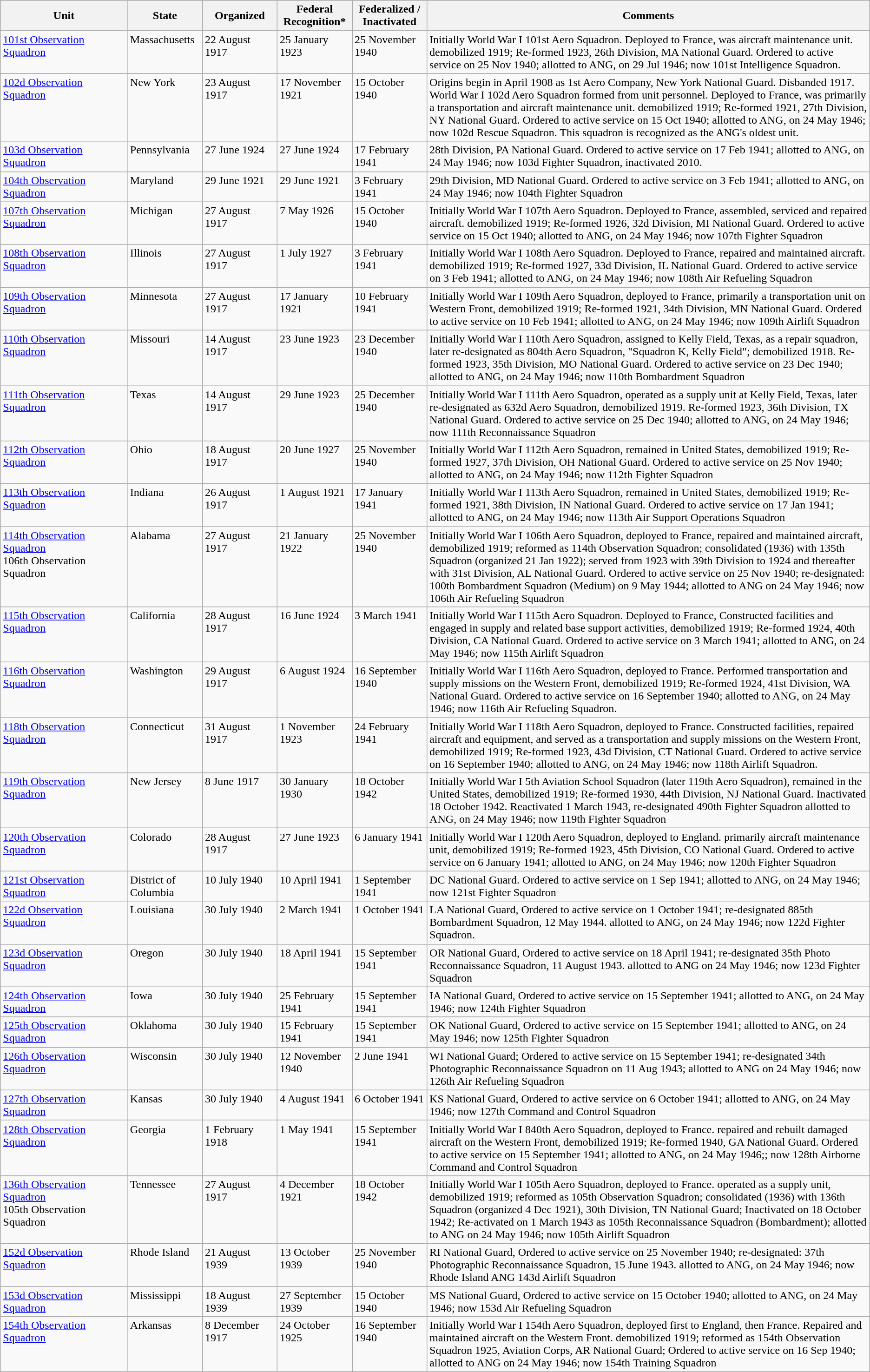<table class="wikitable sortable" border="1">
<tr bgcolor=cccccc>
<th Width=175>Unit</th>
<th Width=100>State</th>
<th Width=100>Organized</th>
<th Width=100>Federal<br>Recognition*</th>
<th Width=100>Federalized /<br>Inactivated</th>
<th>Comments</th>
</tr>
<tr valign="top">
<td><a href='#'>101st Observation Squadron</a></td>
<td>Massachusetts</td>
<td>22 August 1917</td>
<td>25 January 1923</td>
<td>25 November 1940</td>
<td>Initially World War I 101st Aero Squadron.  Deployed to France, was aircraft maintenance unit. demobilized 1919; Re-formed 1923, 26th Division, MA National Guard. Ordered to active service on 25 Nov 1940; allotted to ANG, on 29 Jul 1946; now 101st Intelligence Squadron.</td>
</tr>
<tr valign="top">
<td><a href='#'>102d Observation Squadron</a></td>
<td>New York</td>
<td>23 August 1917</td>
<td>17 November 1921</td>
<td>15 October 1940</td>
<td>Origins begin in April 1908 as 1st Aero Company, New York National Guard.  Disbanded 1917.  World War I 102d Aero Squadron formed from unit personnel. Deployed to France, was primarily a transportation and aircraft maintenance unit. demobilized 1919; Re-formed 1921, 27th Division, NY National Guard. Ordered to active service on 15 Oct 1940; allotted to ANG, on 24 May 1946; now 102d Rescue Squadron.   This squadron is recognized as the ANG's oldest unit.</td>
</tr>
<tr valign="top">
<td><a href='#'>103d Observation Squadron</a></td>
<td>Pennsylvania</td>
<td>27 June 1924</td>
<td>27 June 1924</td>
<td>17 February 1941</td>
<td>28th Division, PA National Guard. Ordered to active service on 17 Feb 1941; allotted to ANG, on 24 May 1946; now 103d Fighter Squadron, inactivated 2010.</td>
</tr>
<tr valign="top">
<td><a href='#'>104th Observation Squadron</a></td>
<td>Maryland</td>
<td>29 June 1921</td>
<td>29 June 1921</td>
<td>3 February 1941</td>
<td>29th Division, MD National Guard. Ordered to active service on 3 Feb 1941; allotted to ANG, on 24 May 1946; now 104th Fighter Squadron   </td>
</tr>
<tr valign="top">
<td><a href='#'>107th Observation Squadron</a></td>
<td>Michigan</td>
<td>27 August 1917</td>
<td>7 May 1926</td>
<td>15 October 1940</td>
<td>Initially World War I 107th Aero Squadron.  Deployed to France, assembled, serviced and repaired aircraft. demobilized 1919;  Re-formed 1926, 32d Division, MI National Guard.  Ordered to active service on 15 Oct 1940; allotted to ANG, on 24 May 1946; now 107th Fighter Squadron  </td>
</tr>
<tr valign="top">
<td><a href='#'>108th Observation Squadron</a></td>
<td>Illinois</td>
<td>27 August 1917</td>
<td>1 July 1927</td>
<td>3 February 1941</td>
<td>Initially World War I 108th Aero Squadron.  Deployed to France, repaired and maintained aircraft. demobilized 1919; Re-formed 1927, 33d Division, IL National Guard. Ordered to active service on 3 Feb 1941; allotted to ANG, on 24 May 1946; now 108th Air Refueling Squadron </td>
</tr>
<tr valign="top">
<td><a href='#'>109th Observation Squadron</a></td>
<td>Minnesota</td>
<td>27 August 1917</td>
<td>17 January 1921</td>
<td>10 February 1941</td>
<td>Initially World War I 109th Aero Squadron, deployed to France, primarily a transportation unit on Western Front, demobilized 1919; Re-formed 1921, 34th Division, MN National Guard.  Ordered to active service on 10 Feb 1941; allotted to ANG, on 24 May 1946; now 109th Airlift Squadron </td>
</tr>
<tr valign="top">
<td><a href='#'>110th Observation Squadron</a></td>
<td>Missouri</td>
<td>14 August 1917</td>
<td>23 June 1923</td>
<td>23 December 1940</td>
<td>Initially World War I 110th Aero Squadron, assigned to Kelly Field, Texas, as a repair squadron, later re-designated as 804th Aero Squadron, "Squadron K, Kelly Field"; demobilized 1918.  Re-formed 1923, 35th Division, MO National Guard. Ordered to active service on 23 Dec 1940; allotted to ANG, on 24 May 1946; now 110th Bombardment Squadron  </td>
</tr>
<tr valign="top">
<td><a href='#'>111th Observation Squadron</a></td>
<td>Texas</td>
<td>14 August 1917</td>
<td>29 June 1923</td>
<td>25 December 1940</td>
<td>Initially World War I 111th Aero Squadron, operated as a supply unit at Kelly Field, Texas, later re-designated as 632d Aero Squadron, demobilized 1919.  Re-formed 1923, 36th Division, TX National Guard. Ordered to active service on 25 Dec 1940; allotted to ANG, on 24 May 1946; now 111th Reconnaissance Squadron  </td>
</tr>
<tr valign="top">
<td><a href='#'>112th Observation Squadron</a></td>
<td>Ohio</td>
<td>18 August 1917</td>
<td>20 June 1927</td>
<td>25 November 1940</td>
<td>Initially World War I 112th Aero Squadron, remained in United States, demobilized 1919;  Re-formed 1927, 37th Division, OH National Guard. Ordered to active service on 25 Nov 1940; allotted to ANG, on 24 May 1946; now 112th Fighter Squadron  </td>
</tr>
<tr valign="top">
<td><a href='#'>113th Observation Squadron</a></td>
<td>Indiana</td>
<td>26 August 1917</td>
<td>1 August 1921</td>
<td>17 January 1941</td>
<td>Initially World War I 113th Aero Squadron, remained in United States, demobilized 1919;  Re-formed 1921, 38th Division, IN National Guard. Ordered to active service on 17 Jan 1941; allotted to ANG, on 24 May 1946; now 113th Air Support Operations Squadron    </td>
</tr>
<tr valign="top">
<td><a href='#'>114th Observation Squadron</a><br>106th Observation Squadron</td>
<td>Alabama</td>
<td>27 August 1917</td>
<td>21 January 1922</td>
<td>25 November 1940</td>
<td>Initially World War I 106th Aero Squadron, deployed to France, repaired and maintained aircraft,  demobilized 1919; reformed as 114th Observation Squadron; consolidated (1936) with 135th Squadron (organized 21 Jan 1922); served from 1923 with 39th Division to 1924 and thereafter with 31st Division, AL National Guard. Ordered to active service on 25 Nov 1940; re-designated: 100th Bombardment Squadron (Medium) on 9 May 1944; allotted to ANG on 24 May 1946; now 106th Air Refueling Squadron    </td>
</tr>
<tr valign="top">
<td><a href='#'>115th Observation Squadron</a></td>
<td>California</td>
<td>28 August 1917</td>
<td>16 June 1924</td>
<td>3 March 1941</td>
<td>Initially World War I 115th Aero Squadron.  Deployed to France, Constructed facilities and engaged in supply and related base support activities, demobilized 1919;  Re-formed 1924, 40th Division, CA National Guard. Ordered to active service on 3 March 1941; allotted to ANG, on 24 May 1946; now 115th Airlift Squadron   </td>
</tr>
<tr valign="top">
<td><a href='#'>116th Observation Squadron</a></td>
<td>Washington</td>
<td>29 August 1917</td>
<td>6 August 1924</td>
<td>16 September 1940</td>
<td>Initially World War I 116th Aero Squadron, deployed to France. Performed transportation and supply missions on the Western Front, demobilized 1919;  Re-formed 1924, 41st Division, WA National Guard. Ordered to active service on 16 September 1940; allotted to ANG, on 24 May 1946; now 116th Air Refueling Squadron.</td>
</tr>
<tr valign="top">
<td><a href='#'>118th Observation Squadron</a></td>
<td>Connecticut</td>
<td>31 August 1917</td>
<td>1 November 1923</td>
<td>24 February 1941</td>
<td>Initially World War I 118th Aero Squadron, deployed to France. Constructed facilities, repaired aircraft and equipment, and served as a transportation and supply missions on the Western Front, demobilized 1919;  Re-formed 1923, 43d Division, CT National Guard. Ordered to active service on 16 September 1940; allotted to ANG, on 24 May 1946; now 118th Airlift Squadron.</td>
</tr>
<tr valign="top">
<td><a href='#'>119th Observation Squadron</a></td>
<td>New Jersey</td>
<td>8 June 1917</td>
<td>30 January 1930</td>
<td>18 October 1942</td>
<td>Initially World War I 5th Aviation School Squadron (later 119th Aero Squadron), remained in the United States, demobilized 1919; Re-formed 1930, 44th Division, NJ National Guard.  Inactivated 18 October 1942.  Reactivated 1 March 1943, re-designated 490th Fighter Squadron allotted to ANG, on 24 May 1946; now 119th Fighter Squadron </td>
</tr>
<tr valign="top">
<td><a href='#'>120th Observation Squadron</a></td>
<td>Colorado</td>
<td>28 August 1917</td>
<td>27 June 1923</td>
<td>6 January 1941</td>
<td>Initially World War I 120th Aero Squadron, deployed to England. primarily aircraft maintenance unit, demobilized 1919;  Re-formed 1923, 45th Division, CO National Guard. Ordered to active service on 6 January 1941; allotted to ANG, on 24 May 1946; now 120th Fighter Squadron   </td>
</tr>
<tr valign="top">
<td><a href='#'>121st Observation Squadron</a></td>
<td>District of Columbia</td>
<td>10 July 1940</td>
<td>10 April 1941</td>
<td>1 September 1941</td>
<td>DC National Guard. Ordered to active service on 1 Sep 1941; allotted to ANG, on 24 May 1946; now 121st Fighter Squadron  </td>
</tr>
<tr valign="top">
<td><a href='#'>122d Observation Squadron</a></td>
<td>Louisiana</td>
<td>30 July 1940</td>
<td>2 March 1941</td>
<td>1 October 1941</td>
<td>LA National Guard,  Ordered to active service on 1 October 1941; re-designated 885th Bombardment Squadron, 12 May 1944. allotted to ANG, on 24 May 1946; now 122d Fighter Squadron.</td>
</tr>
<tr valign="top">
<td><a href='#'>123d Observation Squadron</a></td>
<td>Oregon</td>
<td>30 July 1940</td>
<td>18 April 1941</td>
<td>15 September 1941</td>
<td>OR National Guard, Ordered to active service on 18 April 1941; re-designated 35th  Photo Reconnaissance Squadron, 11 August 1943. allotted to ANG on 24 May 1946; now 123d Fighter Squadron</td>
</tr>
<tr valign="top">
<td><a href='#'>124th Observation Squadron</a></td>
<td>Iowa</td>
<td>30 July 1940</td>
<td>25 February 1941</td>
<td>15 September 1941</td>
<td>IA National Guard,  Ordered to active service on 15 September 1941; allotted to ANG, on 24 May 1946;  now 124th Fighter Squadron</td>
</tr>
<tr valign="top">
<td><a href='#'>125th Observation Squadron</a></td>
<td>Oklahoma</td>
<td>30 July 1940</td>
<td>15 February 1941</td>
<td>15 September 1941</td>
<td>OK National Guard,  Ordered to active service on 15 September 1941; allotted to ANG, on 24 May 1946; now 125th Fighter Squadron</td>
</tr>
<tr valign="top">
<td><a href='#'>126th Observation Squadron</a></td>
<td>Wisconsin</td>
<td>30 July 1940</td>
<td>12 November 1940</td>
<td>2 June 1941</td>
<td>WI National Guard; Ordered to active service on 15 September 1941; re-designated 34th Photographic Reconnaissance Squadron on 11 Aug 1943; allotted to ANG on 24 May 1946; now 126th Air Refueling Squadron</td>
</tr>
<tr valign="top">
<td><a href='#'>127th Observation Squadron</a></td>
<td>Kansas</td>
<td>30 July 1940</td>
<td>4 August 1941</td>
<td>6 October 1941</td>
<td>KS National Guard, Ordered to active service on 6 October 1941; allotted to ANG, on 24 May 1946;  now 127th Command and Control Squadron</td>
</tr>
<tr valign="top">
<td><a href='#'>128th Observation Squadron</a></td>
<td>Georgia</td>
<td>1 February 1918</td>
<td>1 May 1941</td>
<td>15 September 1941</td>
<td>Initially World War I 840th Aero Squadron, deployed to France. repaired and rebuilt damaged aircraft on the Western Front, demobilized 1919;  Re-formed 1940, GA National Guard. Ordered to active service on 15 September 1941; allotted to ANG, on 24 May 1946;;  now 128th Airborne Command and Control Squadron </td>
</tr>
<tr valign="top">
<td><a href='#'>136th Observation Squadron</a><br>105th Observation Squadron</td>
<td>Tennessee</td>
<td>27 August 1917</td>
<td>4 December 1921</td>
<td>18 October 1942</td>
<td>Initially World War I 105th Aero Squadron, deployed to France. operated as a supply unit, demobilized 1919; reformed as 105th Observation Squadron; consolidated (1936) with 136th Squadron (organized 4 Dec 1921), 30th Division, TN National Guard; Inactivated on 18 October 1942; Re-activated on 1 March 1943 as 105th Reconnaissance Squadron (Bombardment); allotted to ANG on 24 May 1946; now 105th Airlift Squadron    </td>
</tr>
<tr valign="top">
<td><a href='#'>152d Observation Squadron</a></td>
<td>Rhode Island</td>
<td>21 August 1939</td>
<td>13 October 1939</td>
<td>25 November 1940</td>
<td>RI National Guard, Ordered to active service on 25 November 1940; re-designated: 37th Photographic Reconnaissance Squadron, 15 June 1943. allotted to ANG, on 24 May 1946; now Rhode Island ANG 143d Airlift Squadron </td>
</tr>
<tr valign="top">
<td><a href='#'>153d Observation Squadron</a></td>
<td>Mississippi</td>
<td>18 August 1939</td>
<td>27 September 1939</td>
<td>15 October 1940</td>
<td>MS National Guard, Ordered to active service on 15 October 1940; allotted to ANG, on 24 May 1946; now 153d Air Refueling Squadron  </td>
</tr>
<tr valign="top">
<td><a href='#'>154th Observation Squadron</a></td>
<td>Arkansas</td>
<td>8 December 1917</td>
<td>24 October 1925</td>
<td>16 September 1940</td>
<td>Initially World War I 154th Aero Squadron, deployed first to England, then France.  Repaired and maintained aircraft on the Western Front.  demobilized 1919;  reformed as 154th Observation Squadron 1925, Aviation Corps, AR National Guard; Ordered to active service on 16 Sep 1940; allotted to ANG on 24 May 1946; now 154th Training Squadron </td>
</tr>
</table>
